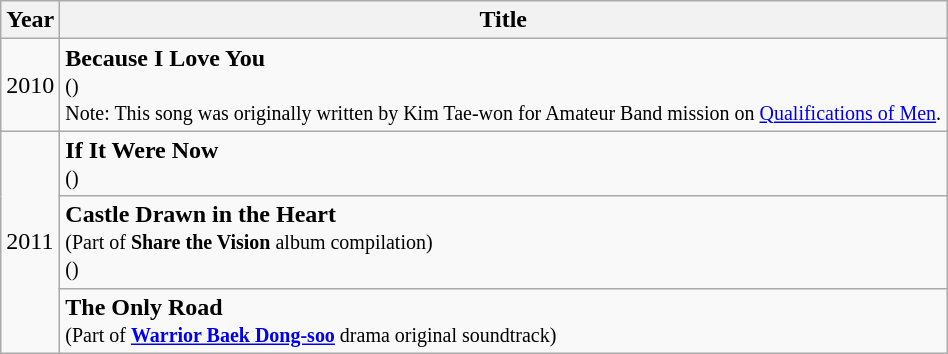<table class="wikitable">
<tr>
<th>Year</th>
<th>Title</th>
</tr>
<tr>
<td>2010</td>
<td><strong>Because I Love You</strong><br><small>()</small><br><small>Note: This song was originally written by Kim Tae-won for Amateur Band mission on <a href='#'>Qualifications of Men</a>.</small></td>
</tr>
<tr>
<td rowspan="3">2011</td>
<td><strong>If It Were Now</strong><br><small>()</small></td>
</tr>
<tr>
<td><strong>Castle Drawn in the Heart</strong><br><small>(Part of <strong>Share the Vision</strong> album compilation)</small><br><small>()</small></td>
</tr>
<tr>
<td><strong>The Only Road</strong><br><small>(Part of <strong><a href='#'>Warrior Baek Dong-soo</a></strong> drama original soundtrack)</small></td>
</tr>
</table>
